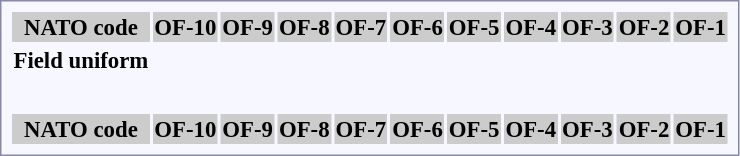<table style="border:1px solid #8888aa; background-color:#f7f8ff; padding:5px; font-size:95%; margin: 0px 12px 12px 0px;">
<tr style="background-color:#CCCCCC; width: 100%">
<th>NATO code</th>
<th colspan=2>OF-10</th>
<th colspan=2>OF-9</th>
<th colspan=2>OF-8</th>
<th colspan=2>OF-7</th>
<th colspan=2>OF-6</th>
<th colspan=2>OF-5</th>
<th colspan=2>OF-4</th>
<th colspan=2>OF-3</th>
<th colspan=2>OF-2</th>
<th colspan=6>OF-1</th>
</tr>
<tr style="text-align:center;">
<th>Field uniform</th>
<td colspan=2></td>
<td colspan=2></td>
<td colspan=2></td>
<td colspan=2></td>
<td colspan=2></td>
<td colspan=2></td>
<td colspan=2></td>
<td colspan=2></td>
<td colspan=2></td>
<td colspan=2></td>
<td colspan=2></td>
<td colspan=2></td>
</tr>
<tr>
</tr>
<tr style="text-align:center;">
<td></td>
<td colspan=2></td>
<td colspan=2></td>
<td colspan=2></td>
<td colspan=2></td>
<td colspan=2></td>
<td colspan=2></td>
<td colspan=2></td>
<td colspan=2></td>
<td colspan=2></td>
<td colspan=2></td>
<td colspan=2></td>
<td colspan=2><br>
</td>
</tr>
<tr style="background-color:#CCCCCC;">
<th>NATO code</th>
<th colspan=2>OF-10</th>
<th colspan=2>OF-9</th>
<th colspan=2>OF-8</th>
<th colspan=2>OF-7</th>
<th colspan=2>OF-6</th>
<th colspan=2>OF-5</th>
<th colspan=2>OF-4</th>
<th colspan=2>OF-3</th>
<th colspan=2>OF-2</th>
<th colspan=6>OF-1</th>
</tr>
</table>
